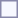<table style="border:1px solid #8888aa; background-color:#f7f8ff; padding:5px; font-size:95%; margin: 0px 12px 12px 0px;">
</table>
